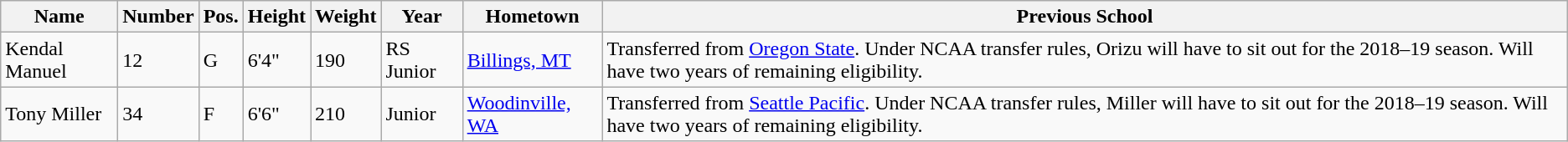<table class="wikitable sortable" border="1">
<tr>
<th>Name</th>
<th>Number</th>
<th>Pos.</th>
<th>Height</th>
<th>Weight</th>
<th>Year</th>
<th>Hometown</th>
<th class="unsortable">Previous School</th>
</tr>
<tr>
<td>Kendal Manuel</td>
<td>12</td>
<td>G</td>
<td>6'4"</td>
<td>190</td>
<td>RS Junior</td>
<td><a href='#'>Billings, MT</a></td>
<td>Transferred from <a href='#'>Oregon State</a>. Under NCAA transfer rules, Orizu will have to sit out for the 2018–19 season. Will have two years of remaining eligibility.</td>
</tr>
<tr>
<td>Tony Miller</td>
<td>34</td>
<td>F</td>
<td>6'6"</td>
<td>210</td>
<td>Junior</td>
<td><a href='#'>Woodinville, WA</a></td>
<td>Transferred from <a href='#'>Seattle Pacific</a>. Under NCAA transfer rules, Miller will have to sit out for the 2018–19 season. Will have two years of remaining eligibility.</td>
</tr>
</table>
